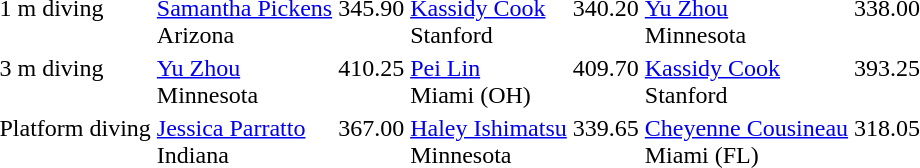<table>
<tr valign="top">
<td>1 m diving</td>
<td><a href='#'>Samantha Pickens</a><br> Arizona</td>
<td>345.90</td>
<td><a href='#'>Kassidy Cook</a> <br> Stanford</td>
<td>340.20</td>
<td><a href='#'>Yu Zhou</a> <br>Minnesota</td>
<td>338.00</td>
</tr>
<tr valign="top">
<td>3 m diving</td>
<td><a href='#'>Yu Zhou</a> <br>Minnesota</td>
<td>410.25</td>
<td><a href='#'>Pei Lin</a> <br>Miami (OH)</td>
<td>409.70</td>
<td><a href='#'>Kassidy Cook</a> <br> Stanford</td>
<td>393.25</td>
</tr>
<tr valign="top">
<td>Platform diving</td>
<td><a href='#'>Jessica Parratto</a><br> Indiana</td>
<td>367.00</td>
<td><a href='#'>Haley Ishimatsu</a> <br> Minnesota</td>
<td>339.65</td>
<td><a href='#'>Cheyenne Cousineau</a> <br> Miami (FL)</td>
<td>318.05</td>
</tr>
</table>
